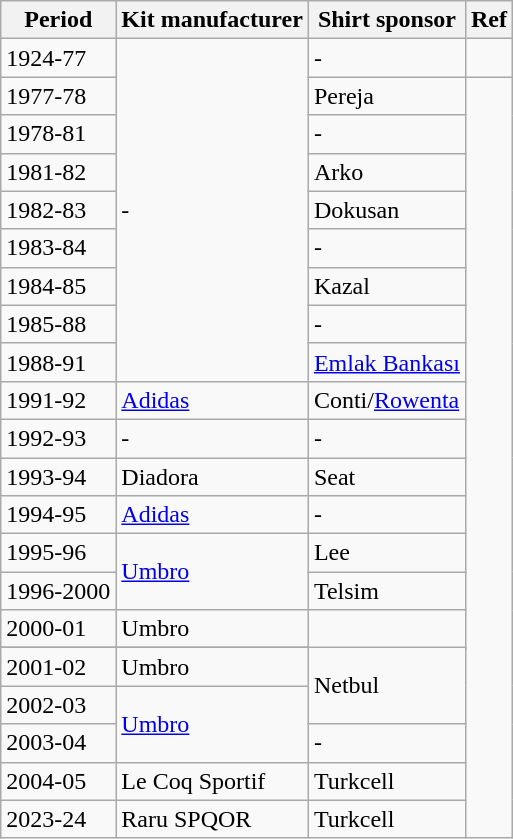<table class="wikitable">
<tr>
<th>Period</th>
<th>Kit manufacturer</th>
<th>Shirt sponsor</th>
<th>Ref</th>
</tr>
<tr>
<td>1924-77</td>
<td rowspan="9">-</td>
<td>-</td>
<td></td>
</tr>
<tr>
<td>1977-78</td>
<td>Pereja</td>
<td rowspan="30"></td>
</tr>
<tr>
<td>1978-81</td>
<td>-</td>
</tr>
<tr>
<td>1981-82</td>
<td>Arko</td>
</tr>
<tr>
<td>1982-83</td>
<td>Dokusan</td>
</tr>
<tr>
<td>1983-84</td>
<td>-</td>
</tr>
<tr>
<td>1984-85</td>
<td>Kazal</td>
</tr>
<tr>
<td>1985-88</td>
<td>-</td>
</tr>
<tr>
<td>1988-91</td>
<td><a href='#'>Emlak Bankası</a></td>
</tr>
<tr>
<td>1991-92</td>
<td><a href='#'>Adidas</a></td>
<td>Conti/<a href='#'>Rowenta</a></td>
</tr>
<tr>
<td>1992-93</td>
<td>-</td>
<td>-</td>
</tr>
<tr>
<td>1993-94</td>
<td>Diadora</td>
<td>Seat</td>
</tr>
<tr>
<td>1994-95</td>
<td><a href='#'>Adidas</a></td>
<td>-</td>
</tr>
<tr>
<td>1995-96</td>
<td rowspan="2"><a href='#'>Umbro</a></td>
<td>Lee</td>
</tr>
<tr>
<td>1996-2000</td>
<td>Telsim</td>
</tr>
<tr>
<td>2000-01</td>
<td>Umbro</td>
</tr>
<tr>
</tr>
<tr>
<td>2001-02</td>
<td>Umbro</td>
<td rowspan="2">Netbul</td>
</tr>
<tr>
<td>2002-03</td>
<td rowspan="2"><a href='#'>Umbro</a></td>
</tr>
<tr>
<td>2003-04</td>
<td>-</td>
</tr>
<tr>
<td>2004-05</td>
<td>Le Coq Sportif</td>
<td>Turkcell</td>
</tr>
<tr>
<td>2023-24</td>
<td>Raru SPQOR</td>
<td>Turkcell</td>
</tr>
</table>
